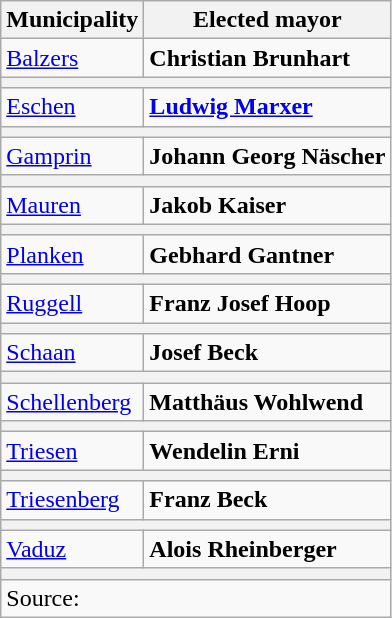<table class="wikitable" style="text-align:right">
<tr>
<th>Municipality</th>
<th>Elected mayor</th>
</tr>
<tr>
<td align="left"><a href='#'>Balzers</a></td>
<td align="left"><strong>Christian Brunhart</strong></td>
</tr>
<tr>
<th colspan="2"></th>
</tr>
<tr>
<td align="left"><a href='#'>Eschen</a></td>
<td align="left"><strong><a href='#'>Ludwig Marxer</a></strong></td>
</tr>
<tr>
<th colspan="2"></th>
</tr>
<tr>
<td align="left"><a href='#'>Gamprin</a></td>
<td align="left"><strong>Johann Georg Näscher</strong></td>
</tr>
<tr>
<th colspan="2"></th>
</tr>
<tr>
<td align="left"><a href='#'>Mauren</a></td>
<td align="left"><strong>Jakob Kaiser</strong></td>
</tr>
<tr>
<th colspan="2"></th>
</tr>
<tr>
<td align="left"><a href='#'>Planken</a></td>
<td align="left"><strong>Gebhard Gantner</strong></td>
</tr>
<tr>
<th colspan="2"></th>
</tr>
<tr>
<td align="left"><a href='#'>Ruggell</a></td>
<td align="left"><strong>Franz Josef Hoop</strong></td>
</tr>
<tr>
<th colspan="2"></th>
</tr>
<tr>
<td align="left"><a href='#'>Schaan</a></td>
<td align="left"><strong>Josef Beck</strong></td>
</tr>
<tr>
<th colspan="2"></th>
</tr>
<tr>
<td align="left"><a href='#'>Schellenberg</a></td>
<td align="left"><strong>Matthäus Wohlwend</strong></td>
</tr>
<tr>
<th colspan="2"></th>
</tr>
<tr>
<td align="left"><a href='#'>Triesen</a></td>
<td align="left"><strong>Wendelin Erni</strong></td>
</tr>
<tr>
<th colspan="2"></th>
</tr>
<tr>
<td align="left"><a href='#'>Triesenberg</a></td>
<td align="left"><strong>Franz Beck</strong></td>
</tr>
<tr>
<th colspan="2"></th>
</tr>
<tr>
<td align="left"><a href='#'>Vaduz</a></td>
<td align="left"><strong>Alois Rheinberger</strong></td>
</tr>
<tr>
<th colspan="2"></th>
</tr>
<tr>
<td colspan="2" align="left">Source: </td>
</tr>
</table>
